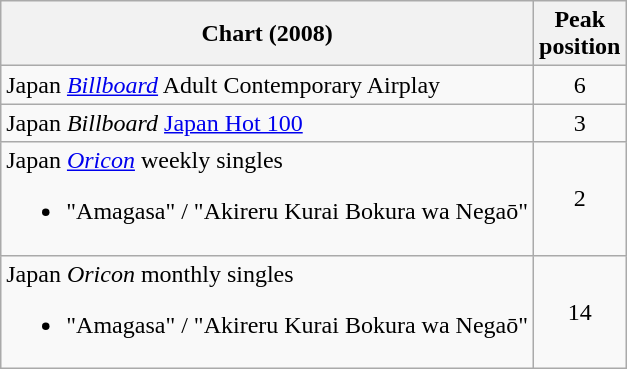<table class="wikitable sortable">
<tr>
<th>Chart (2008)</th>
<th>Peak<br>position</th>
</tr>
<tr>
<td>Japan <em><a href='#'>Billboard</a></em> Adult Contemporary Airplay</td>
<td align="center">6</td>
</tr>
<tr>
<td>Japan <em>Billboard</em> <a href='#'>Japan Hot 100</a></td>
<td align="center">3</td>
</tr>
<tr>
<td>Japan <em><a href='#'>Oricon</a></em> weekly singles<br><ul><li>"Amagasa" / "Akireru Kurai Bokura wa Negaō"</li></ul></td>
<td align="center">2</td>
</tr>
<tr>
<td>Japan <em>Oricon</em> monthly singles<br><ul><li>"Amagasa" / "Akireru Kurai Bokura wa Negaō"</li></ul></td>
<td align="center">14</td>
</tr>
</table>
